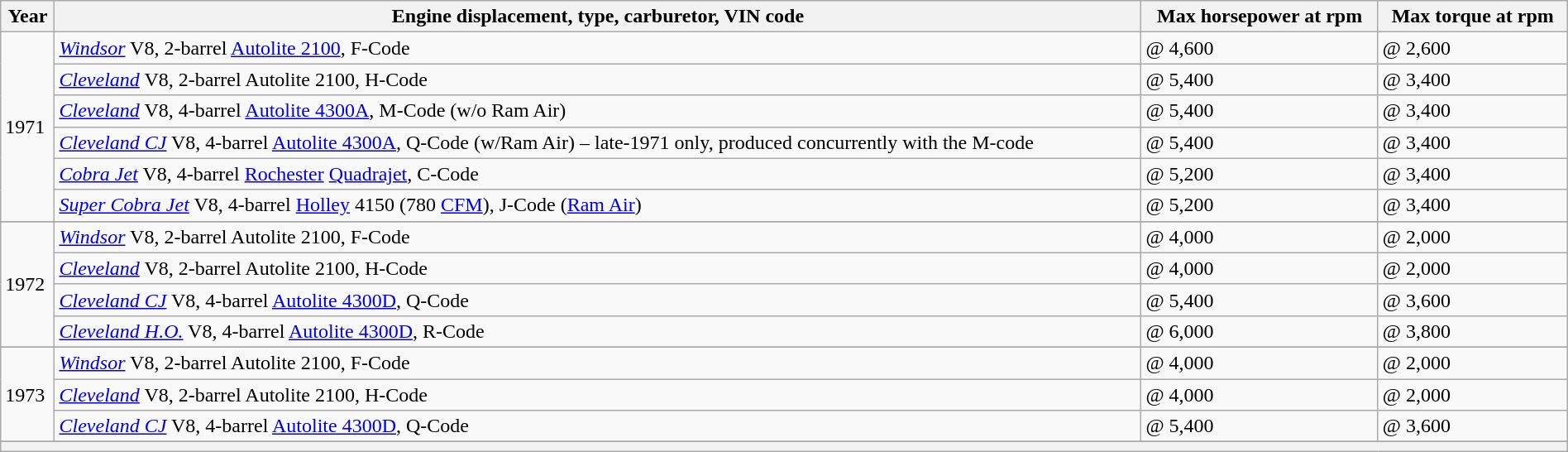<table class="wikitable" style="text-align:left; width:100%;">
<tr>
<th>Year</th>
<th>Engine displacement, type, carburetor, VIN code</th>
<th>Max horsepower at rpm</th>
<th>Max torque at rpm</th>
</tr>
<tr>
<td rowspan="6">1971</td>
<td> <em><a href='#'>Windsor</a></em> V8, 2-barrel <a href='#'>Autolite 2100</a>, F-Code</td>
<td> @ 4,600</td>
<td> @ 2,600</td>
</tr>
<tr>
<td> <em><a href='#'>Cleveland</a></em> V8, 2-barrel Autolite 2100, H-Code</td>
<td> @ 5,400</td>
<td> @ 3,400</td>
</tr>
<tr>
<td> <em><a href='#'>Cleveland</a></em> V8, 4-barrel <a href='#'>Autolite 4300A</a>, M-Code (w/o Ram Air)</td>
<td> @ 5,400</td>
<td> @ 3,400</td>
</tr>
<tr>
<td> <em><a href='#'>Cleveland CJ</a></em> V8, 4-barrel <a href='#'>Autolite 4300A</a>, Q-Code (w/Ram Air) – late-1971 only, produced concurrently with the M-code</td>
<td> @ 5,400</td>
<td> @ 3,400</td>
</tr>
<tr>
<td> <em><a href='#'>Cobra Jet</a></em> V8, 4-barrel <a href='#'>Rochester</a> <a href='#'>Quadrajet</a>, C-Code</td>
<td> @ 5,200</td>
<td> @ 3,400</td>
</tr>
<tr>
<td> <em><a href='#'>Super Cobra Jet</a></em> V8, 4-barrel <a href='#'>Holley</a> 4150 (780 <a href='#'>CFM</a>), J-Code (<a href='#'>Ram Air</a>)</td>
<td> @ 5,200</td>
<td> @ 3,400</td>
</tr>
<tr>
</tr>
<tr>
<td rowspan="4">1972</td>
<td> <em><a href='#'>Windsor</a></em> V8, 2-barrel Autolite 2100, F-Code</td>
<td> @ 4,000</td>
<td> @ 2,000</td>
</tr>
<tr>
<td> <em><a href='#'>Cleveland</a></em> V8, 2-barrel Autolite 2100, H-Code</td>
<td> @ 4,000</td>
<td> @ 2,000</td>
</tr>
<tr>
<td> <em><a href='#'>Cleveland CJ</a></em> V8, 4-barrel <a href='#'>Autolite 4300D</a>, Q-Code</td>
<td> @ 5,400</td>
<td> @ 3,600</td>
</tr>
<tr>
<td> <em><a href='#'>Cleveland H.O.</a></em> V8, 4-barrel <a href='#'>Autolite 4300D</a>, R-Code</td>
<td> @ 6,000</td>
<td> @ 3,800</td>
</tr>
<tr>
</tr>
<tr>
<td rowspan="3">1973</td>
<td> <em><a href='#'>Windsor</a></em> V8, 2-barrel Autolite 2100, F-Code</td>
<td> @ 4,000</td>
<td> @ 2,000</td>
</tr>
<tr>
<td> <em><a href='#'>Cleveland</a></em> V8, 2-barrel Autolite 2100, H-Code</td>
<td> @ 4,000</td>
<td> @ 2,000</td>
</tr>
<tr>
<td> <em><a href='#'>Cleveland CJ</a></em> V8, 4-barrel <a href='#'>Autolite 4300D</a>, Q-Code</td>
<td> @ 5,400</td>
<td> @ 3,600</td>
</tr>
<tr>
</tr>
<tr>
</tr>
<tr>
<th colspan=4></th>
</tr>
</table>
